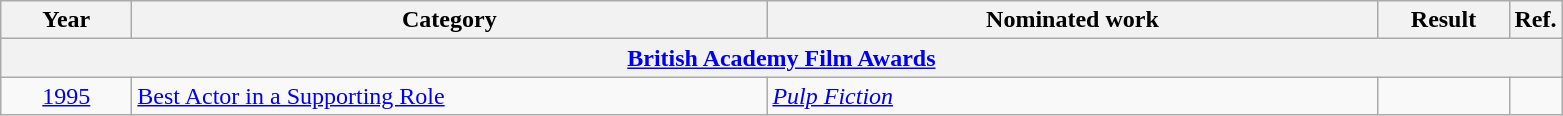<table class=wikitable>
<tr>
<th scope="col" style="width:5em;">Year</th>
<th scope="col" style="width:26em;">Category</th>
<th scope="col" style="width:25em;">Nominated work</th>
<th scope="col" style="width:5em;">Result</th>
<th>Ref.</th>
</tr>
<tr>
<th colspan="5"><a href='#'>British Academy Film Awards</a></th>
</tr>
<tr>
<td style="text-align:center;"><a href='#'>1995</a></td>
<td><a href='#'>Best Actor in a Supporting Role</a></td>
<td><em><a href='#'>Pulp Fiction</a></em></td>
<td></td>
<td></td>
</tr>
</table>
